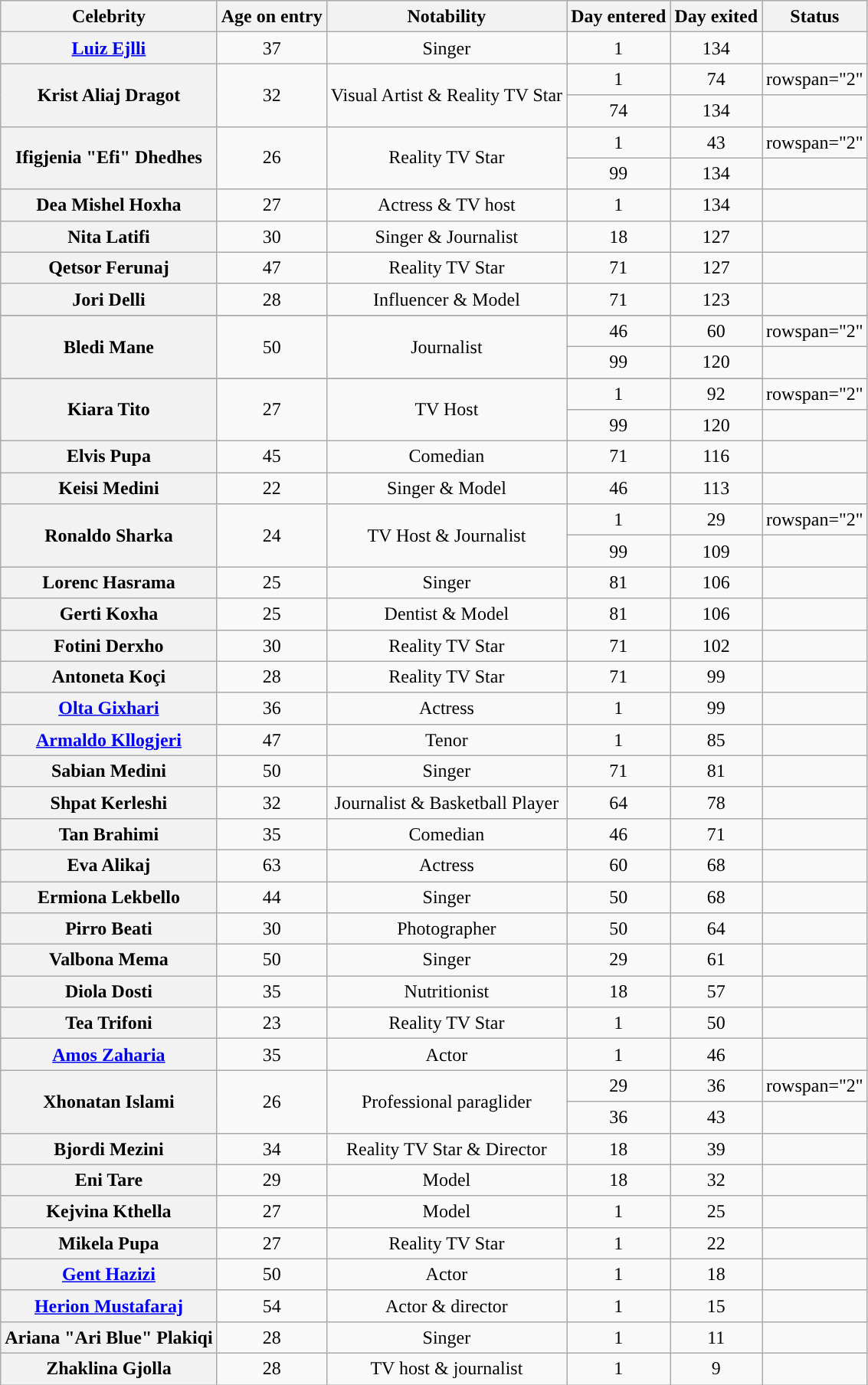<table class="wikitable sortable" style="text-align:left; line-height:20px; width:auto;">
<tr>
<th scope="col">Celebrity</th>
<th scope="col">Age on entry</th>
<th scope="col">Notability</th>
<th scope="col">Day entered</th>
<th scope="col">Day exited</th>
<th scope="col">Status</th>
</tr>
<tr>
<th scope="row"><a href='#'>Luiz Ejlli</a></th>
<td align="center">37</td>
<td align="center">Singer</td>
<td align="center">1</td>
<td align="center">134</td>
<td></td>
</tr>
<tr>
<th scope="row" rowspan="2">Krist Aliaj Dragot</th>
<td align="center" rowspan="2">32</td>
<td align="center" rowspan="2">Visual Artist & Reality TV Star</td>
<td align="center">1</td>
<td align="center">74</td>
<td>rowspan="2" </td>
</tr>
<tr>
<td align="center">74</td>
<td align="center">134</td>
</tr>
<tr>
<th scope="row" rowspan="2">Ifigjenia "Efi" Dhedhes</th>
<td align="center" rowspan="2">26</td>
<td align="center" rowspan="2">Reality TV Star</td>
<td align="center">1</td>
<td align="center">43</td>
<td>rowspan="2" </td>
</tr>
<tr>
<td align="center">99</td>
<td align="center">134</td>
</tr>
<tr>
<th scope="row">Dea Mishel Hoxha</th>
<td align="center">27</td>
<td align="center">Actress & TV host</td>
<td align="center">1</td>
<td align="center">134</td>
<td></td>
</tr>
<tr>
<th scope="row">Nita Latifi</th>
<td align="center">30</td>
<td align="center">Singer & Journalist</td>
<td align="center">18</td>
<td align="center">127</td>
<td></td>
</tr>
<tr>
<th scope="row">Qetsor Ferunaj</th>
<td align="center">47</td>
<td align="center">Reality TV Star</td>
<td align="center">71</td>
<td align="center">127</td>
<td></td>
</tr>
<tr>
<th scope="row">Jori Delli</th>
<td align="center">28</td>
<td align="center">Influencer & Model</td>
<td align="center">71</td>
<td align="center">123</td>
<td></td>
</tr>
<tr>
</tr>
<tr>
<th scope="row" rowspan="2">Bledi Mane</th>
<td align="center" rowspan="2">50</td>
<td align="center" rowspan="2">Journalist</td>
<td align="center">46</td>
<td align="center">60</td>
<td>rowspan="2" </td>
</tr>
<tr>
<td align="center">99</td>
<td align="center">120</td>
</tr>
<tr>
</tr>
<tr>
<th scope="row" rowspan="2">Kiara Tito</th>
<td align="center" rowspan="2">27</td>
<td align="center" rowspan="2">TV Host</td>
<td align="center">1</td>
<td align="center">92</td>
<td>rowspan="2" </td>
</tr>
<tr>
<td align="center">99</td>
<td align="center">120</td>
</tr>
<tr>
<th scope="row">Elvis Pupa</th>
<td align="center">45</td>
<td align="center">Comedian</td>
<td align="center">71</td>
<td align="center">116</td>
<td></td>
</tr>
<tr>
<th scope="row">Keisi Medini</th>
<td align="center">22</td>
<td align="center">Singer & Model</td>
<td align="center">46</td>
<td align="center">113</td>
<td></td>
</tr>
<tr>
<th scope="row" rowspan="2">Ronaldo Sharka</th>
<td align="center" rowspan="2">24</td>
<td align="center" rowspan="2">TV Host & Journalist</td>
<td align="center">1</td>
<td align="center">29</td>
<td>rowspan="2" </td>
</tr>
<tr>
<td align="center">99</td>
<td align="center">109</td>
</tr>
<tr>
<th scope="row">Lorenc Hasrama</th>
<td align="center">25</td>
<td align="center">Singer</td>
<td align="center">81</td>
<td align="center">106</td>
<td></td>
</tr>
<tr>
<th scope="row">Gerti Koxha</th>
<td align="center">25</td>
<td align="center">Dentist & Model</td>
<td align="center">81</td>
<td align="center">106</td>
<td></td>
</tr>
<tr>
<th scope="row">Fotini Derxho</th>
<td align="center">30</td>
<td align="center">Reality TV Star</td>
<td align="center">71</td>
<td align="center">102</td>
<td></td>
</tr>
<tr>
<th scope="row">Antoneta Koçi</th>
<td align="center">28</td>
<td align="center">Reality TV Star</td>
<td align="center">71</td>
<td align="center">99</td>
<td></td>
</tr>
<tr>
<th scope="row"><a href='#'>Olta Gixhari</a></th>
<td align="center">36</td>
<td align="center">Actress</td>
<td align="center">1</td>
<td align="center">99</td>
<td></td>
</tr>
<tr>
<th scope="row"><a href='#'>Armaldo Kllogjeri</a></th>
<td align="center">47</td>
<td align="center">Tenor</td>
<td align="center">1</td>
<td align="center">85</td>
<td></td>
</tr>
<tr>
<th scope="row">Sabian Medini</th>
<td align="center">50</td>
<td align="center">Singer</td>
<td align="center">71</td>
<td align="center">81</td>
<td></td>
</tr>
<tr>
<th scope="row">Shpat Kerleshi</th>
<td align="center">32</td>
<td align="center">Journalist & Basketball Player</td>
<td align="center">64</td>
<td align="center">78</td>
<td></td>
</tr>
<tr>
<th scope="row">Tan Brahimi</th>
<td align="center">35</td>
<td align="center">Comedian</td>
<td align="center">46</td>
<td align="center">71</td>
<td></td>
</tr>
<tr>
<th scope="row">Eva Alikaj</th>
<td align="center">63</td>
<td align="center">Actress</td>
<td align="center">60</td>
<td align="center">68</td>
<td></td>
</tr>
<tr>
<th scope="row">Ermiona Lekbello</th>
<td align="center">44</td>
<td align="center">Singer</td>
<td align="center">50</td>
<td align="center">68</td>
<td></td>
</tr>
<tr>
<th scope="row">Pirro Beati</th>
<td align="center">30</td>
<td align="center">Photographer</td>
<td align="center">50</td>
<td align="center">64</td>
<td></td>
</tr>
<tr>
<th scope="row">Valbona Mema</th>
<td align="center">50</td>
<td align="center">Singer</td>
<td align="center">29</td>
<td align="center">61</td>
<td></td>
</tr>
<tr>
<th scope="row">Diola Dosti</th>
<td align="center">35</td>
<td align="center">Nutritionist</td>
<td align="center">18</td>
<td align="center">57</td>
<td></td>
</tr>
<tr>
<th scope="row">Tea Trifoni</th>
<td align="center">23</td>
<td align="center">Reality TV Star</td>
<td align="center">1</td>
<td align="center">50</td>
<td></td>
</tr>
<tr>
<th scope="row"><a href='#'>Amos Zaharia</a></th>
<td align="center">35</td>
<td align="center">Actor</td>
<td align="center">1</td>
<td align="center">46</td>
<td></td>
</tr>
<tr>
<th scope="row" rowspan="2">Xhonatan Islami</th>
<td align="center" rowspan="2">26</td>
<td align="center" rowspan="2">Professional paraglider</td>
<td align="center">29</td>
<td align="center">36</td>
<td>rowspan="2" </td>
</tr>
<tr>
<td align="center">36</td>
<td align="center">43</td>
</tr>
<tr>
<th scope="row">Bjordi Mezini</th>
<td align="center">34</td>
<td align="center">Reality TV Star & Director</td>
<td align="center">18</td>
<td align="center">39</td>
<td></td>
</tr>
<tr>
<th scope="row">Eni Tare</th>
<td align="center">29</td>
<td align="center">Model</td>
<td align="center">18</td>
<td align="center">32</td>
<td></td>
</tr>
<tr>
<th scope="row">Kejvina Kthella</th>
<td align="center">27</td>
<td align="center">Model</td>
<td align="center">1</td>
<td align="center">25</td>
<td></td>
</tr>
<tr>
<th scope="row">Mikela Pupa</th>
<td align="center">27</td>
<td align="center">Reality TV Star</td>
<td align="center">1</td>
<td align="center">22</td>
<td></td>
</tr>
<tr>
<th scope="row"><a href='#'>Gent Hazizi</a></th>
<td align="center">50</td>
<td align="center">Actor</td>
<td align="center">1</td>
<td align="center">18</td>
<td></td>
</tr>
<tr>
<th scope="row"><a href='#'>Herion Mustafaraj</a></th>
<td align="center">54</td>
<td align="center">Actor & director</td>
<td align="center">1</td>
<td align="center">15</td>
<td></td>
</tr>
<tr>
<th scope="row">Ariana "Ari Blue" Plakiqi</th>
<td align="center">28</td>
<td align="center">Singer</td>
<td align="center">1</td>
<td align="center">11</td>
<td></td>
</tr>
<tr>
<th scope="row">Zhaklina Gjolla</th>
<td align="center">28</td>
<td align="center">TV host & journalist</td>
<td align="center">1</td>
<td align="center">9</td>
<td></td>
</tr>
</table>
